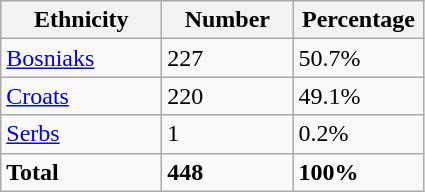<table class="wikitable">
<tr>
<th width="100px">Ethnicity</th>
<th width="80px">Number</th>
<th width="80px">Percentage</th>
</tr>
<tr>
<td><a href='#'>Bosniaks</a></td>
<td>227</td>
<td>50.7%</td>
</tr>
<tr>
<td><a href='#'>Croats</a></td>
<td>220</td>
<td>49.1%</td>
</tr>
<tr>
<td><a href='#'>Serbs</a></td>
<td>1</td>
<td>0.2%</td>
</tr>
<tr>
<td><strong>Total</strong></td>
<td><strong>448</strong></td>
<td><strong>100%</strong></td>
</tr>
</table>
